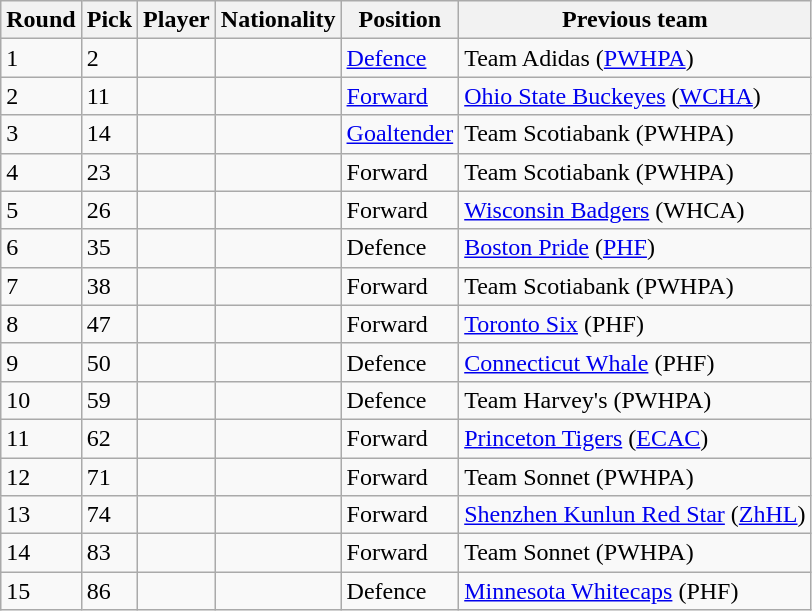<table class="wikitable sortable">
<tr>
<th>Round</th>
<th>Pick</th>
<th>Player</th>
<th>Nationality</th>
<th>Position</th>
<th>Previous team</th>
</tr>
<tr>
<td>1</td>
<td>2</td>
<td></td>
<td></td>
<td><a href='#'>Defence</a></td>
<td>Team Adidas (<a href='#'>PWHPA</a>)</td>
</tr>
<tr>
<td>2</td>
<td>11</td>
<td></td>
<td></td>
<td><a href='#'>Forward</a></td>
<td><a href='#'>Ohio State Buckeyes</a> (<a href='#'>WCHA</a>)</td>
</tr>
<tr>
<td>3</td>
<td>14</td>
<td></td>
<td></td>
<td><a href='#'>Goaltender</a></td>
<td>Team Scotiabank (PWHPA)</td>
</tr>
<tr>
<td>4</td>
<td>23</td>
<td></td>
<td></td>
<td>Forward</td>
<td>Team Scotiabank (PWHPA)</td>
</tr>
<tr>
<td>5</td>
<td>26</td>
<td></td>
<td></td>
<td>Forward</td>
<td><a href='#'>Wisconsin Badgers</a> (WHCA)</td>
</tr>
<tr>
<td>6</td>
<td>35</td>
<td></td>
<td></td>
<td>Defence</td>
<td><a href='#'>Boston Pride</a> (<a href='#'>PHF</a>)</td>
</tr>
<tr>
<td>7</td>
<td>38</td>
<td></td>
<td></td>
<td>Forward</td>
<td>Team Scotiabank (PWHPA)</td>
</tr>
<tr>
<td>8</td>
<td>47</td>
<td></td>
<td></td>
<td>Forward</td>
<td><a href='#'>Toronto Six</a> (PHF)</td>
</tr>
<tr>
<td>9</td>
<td>50</td>
<td></td>
<td></td>
<td>Defence</td>
<td><a href='#'>Connecticut Whale</a> (PHF)</td>
</tr>
<tr>
<td>10</td>
<td>59</td>
<td></td>
<td></td>
<td>Defence</td>
<td>Team Harvey's (PWHPA)</td>
</tr>
<tr>
<td>11</td>
<td>62</td>
<td></td>
<td></td>
<td>Forward</td>
<td><a href='#'>Princeton Tigers</a> (<a href='#'>ECAC</a>)</td>
</tr>
<tr>
<td>12</td>
<td>71</td>
<td></td>
<td></td>
<td>Forward</td>
<td>Team Sonnet (PWHPA)</td>
</tr>
<tr>
<td>13</td>
<td>74</td>
<td></td>
<td></td>
<td>Forward</td>
<td><a href='#'>Shenzhen Kunlun Red Star</a> (<a href='#'>ZhHL</a>)</td>
</tr>
<tr>
<td>14</td>
<td>83</td>
<td></td>
<td></td>
<td>Forward</td>
<td>Team Sonnet (PWHPA)</td>
</tr>
<tr>
<td>15</td>
<td>86</td>
<td></td>
<td></td>
<td>Defence</td>
<td><a href='#'>Minnesota Whitecaps</a> (PHF)</td>
</tr>
</table>
